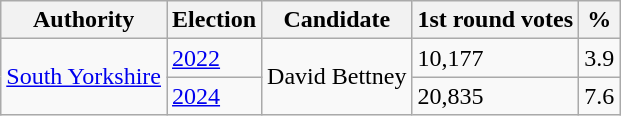<table class="wikitable">
<tr>
<th>Authority</th>
<th>Election</th>
<th>Candidate</th>
<th>1st round votes</th>
<th>%</th>
</tr>
<tr>
<td rowspan=2><a href='#'>South Yorkshire</a></td>
<td><a href='#'>2022</a></td>
<td rowspan=2>David Bettney</td>
<td>10,177</td>
<td>3.9</td>
</tr>
<tr>
<td><a href='#'>2024</a></td>
<td>20,835</td>
<td>7.6</td>
</tr>
</table>
